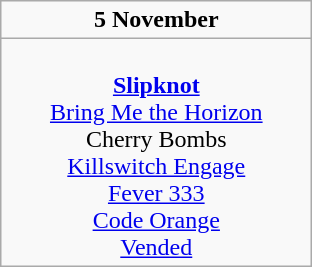<table class="wikitable">
<tr>
<td colspan="3" style="text-align:center;"><strong>5 November</strong></td>
</tr>
<tr>
<td style="text-align:center; vertical-align:top; width:200px;"><br><strong><a href='#'>Slipknot</a></strong><br>
<a href='#'>Bring Me the Horizon</a><br>
Cherry Bombs<br>
<a href='#'>Killswitch Engage</a><br>
<a href='#'>Fever 333</a><br>
<a href='#'>Code Orange</a><br>
<a href='#'>Vended</a><br></td>
</tr>
</table>
